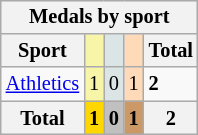<table class="wikitable" style="font-size:85%; float:right;">
<tr style="background:#efefef;">
<th colspan=5>Medals by sport</th>
</tr>
<tr>
<th>Sport</th>
<td bgcolor=F7F6A8></td>
<td bgcolor=DCE5E5></td>
<td bgcolor=FFDAB9></td>
<th>Total</th>
</tr>
<tr>
<td><a href='#'>Athletics</a></td>
<td bgcolor=F7F6A8>1</td>
<td bgcolor=DCE5E5>0</td>
<td bgcolor=FFDAB9>1</td>
<td><strong>2</strong></td>
</tr>
<tr>
<th>Total</th>
<th style=background:gold>1</th>
<th style=background:silver>0</th>
<th style=background:#c96>1</th>
<th>2</th>
</tr>
</table>
